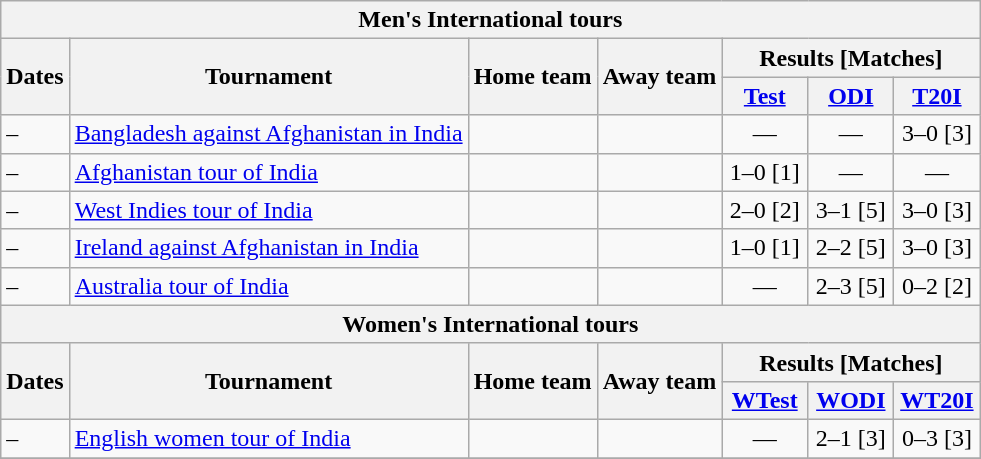<table class="wikitable ubsortable" style="text-align:center; white-space:nowrap">
<tr>
<th colspan=7>Men's International tours</th>
</tr>
<tr>
<th rowspan=2>Dates</th>
<th rowspan=2>Tournament</th>
<th rowspan=2>Home team</th>
<th rowspan=2>Away team</th>
<th colspan=3>Results [Matches]</th>
</tr>
<tr>
<th width=50><a href='#'>Test</a></th>
<th width=50><a href='#'>ODI</a></th>
<th width=50><a href='#'>T20I</a></th>
</tr>
<tr>
<td style="text-align:left">–<br></td>
<td style="text-align:left"><a href='#'>Bangladesh against Afghanistan in India</a></td>
<td style="text-align:left"> </td>
<td style="text-align:left"></td>
<td>—</td>
<td>—</td>
<td>3–0 [3]</td>
</tr>
<tr>
<td style="text-align:left">–<br></td>
<td style="text-align:left"><a href='#'>Afghanistan tour of India</a></td>
<td style="text-align:left"></td>
<td style="text-align:left"></td>
<td>1–0 [1]</td>
<td>—</td>
<td>—</td>
</tr>
<tr>
<td style="text-align:left">–<br></td>
<td style="text-align:left"><a href='#'>West Indies tour of India</a></td>
<td style="text-align:left"></td>
<td style="text-align:left"></td>
<td>2–0 [2]</td>
<td>3–1 [5]</td>
<td>3–0 [3]</td>
</tr>
<tr>
<td style="text-align:left">–<br></td>
<td style="text-align:left"><a href='#'>Ireland against Afghanistan in India</a></td>
<td style="text-align:left"> </td>
<td style="text-align:left"></td>
<td>1–0 [1]</td>
<td>2–2 [5]</td>
<td>3–0 [3]</td>
</tr>
<tr>
<td style="text-align:left">–<br></td>
<td style="text-align:left"><a href='#'>Australia tour of India</a></td>
<td style="text-align:left"></td>
<td style="text-align:left"></td>
<td>—</td>
<td>2–3 [5]</td>
<td>0–2 [2]</td>
</tr>
<tr>
<th colspan=7>Women's International tours</th>
</tr>
<tr>
<th rowspan=2>Dates</th>
<th rowspan=2>Tournament</th>
<th rowspan=2>Home team</th>
<th rowspan=2>Away team</th>
<th colspan=3>Results [Matches]</th>
</tr>
<tr>
<th width=50><a href='#'>WTest</a></th>
<th width=50><a href='#'>WODI</a></th>
<th width=50><a href='#'>WT20I</a></th>
</tr>
<tr>
<td style="text-align:left">–<br></td>
<td style="text-align:left"><a href='#'>English women tour of India</a></td>
<td style="text-align:left"></td>
<td style="text-align:left"></td>
<td>—</td>
<td>2–1 [3]</td>
<td>0–3 [3]</td>
</tr>
<tr>
</tr>
</table>
